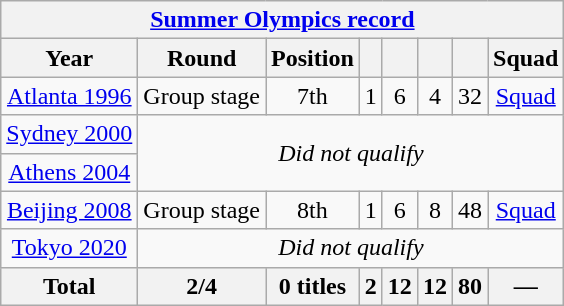<table class="wikitable" style="text-align: center;">
<tr>
<th colspan=8><a href='#'>Summer Olympics record</a></th>
</tr>
<tr>
<th>Year</th>
<th>Round</th>
<th>Position</th>
<th></th>
<th></th>
<th></th>
<th></th>
<th>Squad</th>
</tr>
<tr>
<td> <a href='#'>Atlanta 1996</a></td>
<td>Group stage</td>
<td>7th</td>
<td>1</td>
<td>6</td>
<td>4</td>
<td>32</td>
<td><a href='#'>Squad</a></td>
</tr>
<tr>
<td> <a href='#'>Sydney 2000</a></td>
<td colspan=7 rowspan=2><em>Did not qualify</em></td>
</tr>
<tr>
<td> <a href='#'>Athens 2004</a></td>
</tr>
<tr>
<td> <a href='#'>Beijing 2008</a></td>
<td>Group stage</td>
<td>8th</td>
<td>1</td>
<td>6</td>
<td>8</td>
<td>48</td>
<td><a href='#'>Squad</a></td>
</tr>
<tr>
<td> <a href='#'>Tokyo 2020</a></td>
<td colspan=7><em>Did not qualify</em></td>
</tr>
<tr>
<th>Total</th>
<th>2/4</th>
<th>0 titles</th>
<th>2</th>
<th>12</th>
<th>12</th>
<th>80</th>
<th>—</th>
</tr>
</table>
